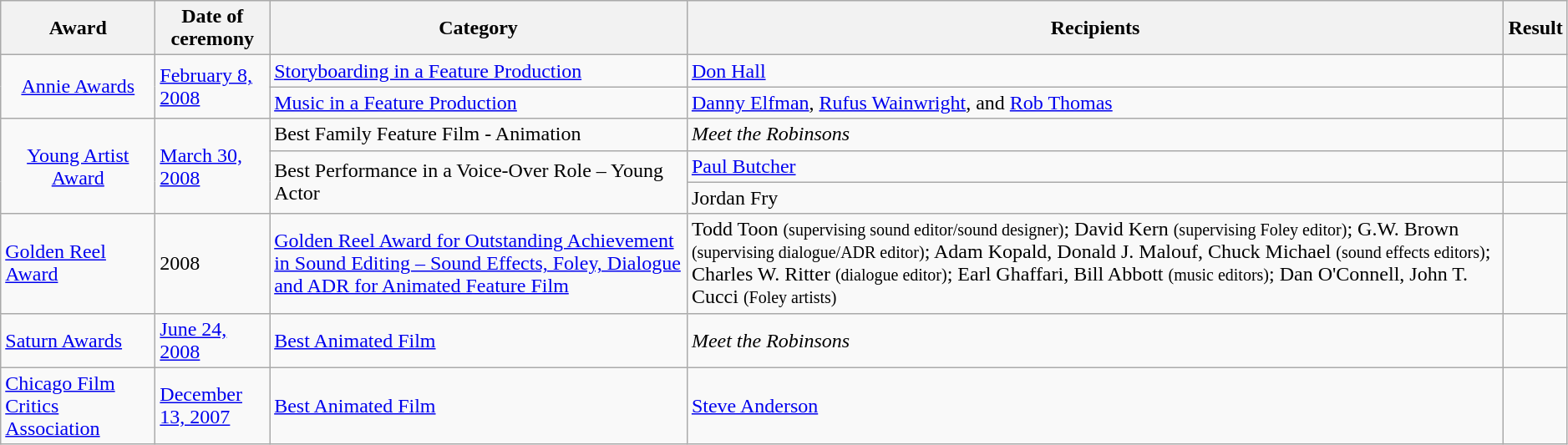<table class="wikitable sortable plainrowheaders" style="width: 99%;">
<tr>
<th scope="col">Award</th>
<th scope="col">Date of ceremony</th>
<th scope="col">Category</th>
<th scope="col">Recipients</th>
<th scope="col">Result</th>
</tr>
<tr>
<td rowspan="2" scope="row" style="text-align:center;"><a href='#'>Annie Awards</a></td>
<td rowspan="2"><a href='#'>February 8, 2008</a></td>
<td><a href='#'>Storyboarding in a Feature Production</a></td>
<td><a href='#'>Don Hall</a></td>
<td></td>
</tr>
<tr>
<td><a href='#'>Music in a Feature Production</a></td>
<td><a href='#'>Danny Elfman</a>, <a href='#'>Rufus Wainwright</a>, and <a href='#'>Rob Thomas</a></td>
<td></td>
</tr>
<tr>
<td rowspan="3" scope="row" style="text-align:center;"><a href='#'>Young Artist Award</a></td>
<td rowspan="3"><a href='#'>March 30, 2008</a></td>
<td>Best Family Feature Film - Animation</td>
<td><em>Meet the Robinsons</em></td>
<td></td>
</tr>
<tr>
<td rowspan="2">Best Performance in a Voice-Over Role – Young Actor</td>
<td><a href='#'>Paul Butcher</a></td>
<td></td>
</tr>
<tr>
<td>Jordan Fry</td>
<td></td>
</tr>
<tr>
<td><a href='#'>Golden Reel Award</a></td>
<td>2008</td>
<td><a href='#'>Golden Reel Award for Outstanding Achievement in Sound Editing – Sound Effects, Foley, Dialogue and ADR for Animated Feature Film</a></td>
<td>Todd Toon <small>(supervising sound editor/sound designer)</small>; David Kern <small>(supervising Foley editor)</small>; G.W. Brown <small>(supervising dialogue/ADR editor)</small>; Adam Kopald, Donald J. Malouf, Chuck Michael <small>(sound effects editors)</small>; Charles W. Ritter <small>(dialogue editor)</small>; Earl Ghaffari, Bill Abbott <small>(music editors)</small>; Dan O'Connell, John T. Cucci <small>(Foley artists)</small></td>
<td></td>
</tr>
<tr>
<td><a href='#'>Saturn Awards</a></td>
<td><a href='#'>June 24, 2008</a></td>
<td><a href='#'>Best Animated Film</a></td>
<td><em>Meet the Robinsons</em></td>
<td></td>
</tr>
<tr>
<td><a href='#'>Chicago Film Critics Association</a></td>
<td><a href='#'>December 13, 2007</a></td>
<td><a href='#'>Best Animated Film</a></td>
<td><a href='#'>Steve Anderson</a></td>
<td></td>
</tr>
</table>
